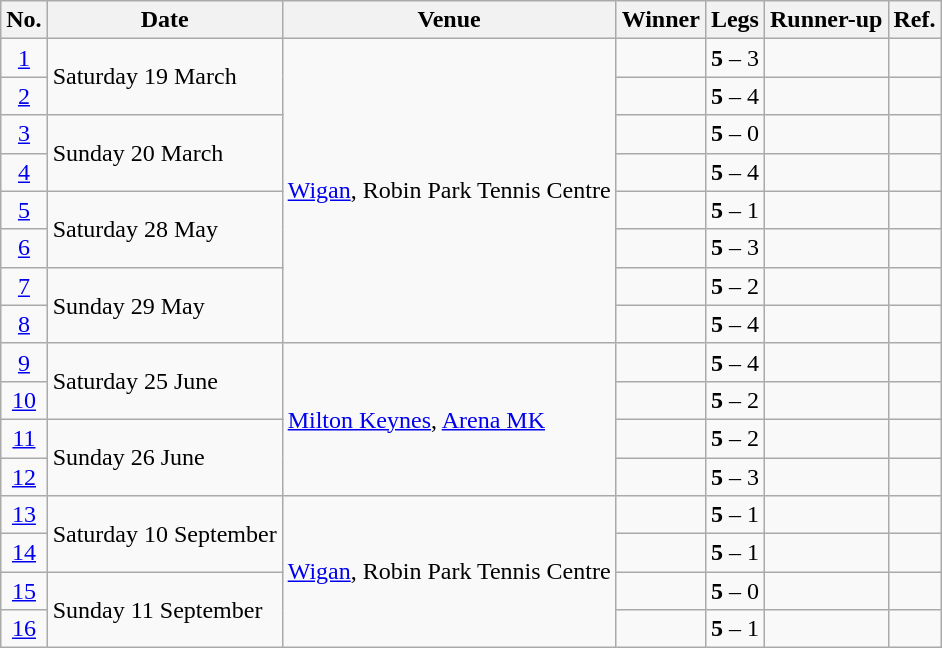<table class="wikitable">
<tr>
<th>No.</th>
<th>Date</th>
<th>Venue</th>
<th>Winner</th>
<th>Legs</th>
<th>Runner-up</th>
<th>Ref.</th>
</tr>
<tr>
<td style="text-align:center"><a href='#'>1</a></td>
<td rowspan=2>Saturday 19 March</td>
<td rowspan=8> <a href='#'>Wigan</a>, Robin Park Tennis Centre</td>
<td style="text-align:right"></td>
<td style="text-align:center"><strong>5</strong> – 3</td>
<td></td>
<td style="text-align:center"></td>
</tr>
<tr>
<td style="text-align:center"><a href='#'>2</a></td>
<td style="text-align:right"></td>
<td style="text-align:center"><strong>5</strong> – 4</td>
<td></td>
<td style="text-align:center"></td>
</tr>
<tr>
<td style="text-align:center"><a href='#'>3</a></td>
<td rowspan=2>Sunday 20 March</td>
<td style="text-align:right"></td>
<td style="text-align:center"><strong>5</strong> – 0</td>
<td></td>
<td style="text-align:center"></td>
</tr>
<tr>
<td style="text-align:center"><a href='#'>4</a></td>
<td style="text-align:right"></td>
<td style="text-align:center"><strong>5</strong> – 4</td>
<td></td>
<td style="text-align:center"></td>
</tr>
<tr>
<td style="text-align:center"><a href='#'>5</a></td>
<td rowspan=2>Saturday 28 May</td>
<td style="text-align:right"></td>
<td style="text-align:center"><strong>5</strong> – 1</td>
<td></td>
<td style="text-align:center"></td>
</tr>
<tr>
<td style="text-align:center"><a href='#'>6</a></td>
<td style="text-align:right"></td>
<td style="text-align:center"><strong>5</strong> – 3</td>
<td></td>
<td style="text-align:center"></td>
</tr>
<tr>
<td style="text-align:center"><a href='#'>7</a></td>
<td rowspan=2>Sunday 29 May</td>
<td style="text-align:right"></td>
<td style="text-align:center"><strong>5</strong> – 2</td>
<td></td>
<td style="text-align:center"></td>
</tr>
<tr>
<td style="text-align:center"><a href='#'>8</a></td>
<td style="text-align:right"></td>
<td style="text-align:center"><strong>5</strong> – 4</td>
<td></td>
<td style="text-align:center"></td>
</tr>
<tr>
<td style="text-align:center"><a href='#'>9</a></td>
<td rowspan=2>Saturday 25 June</td>
<td rowspan=4> <a href='#'>Milton Keynes</a>, <a href='#'>Arena MK</a></td>
<td style="text-align:right"></td>
<td style="text-align:center"><strong>5</strong> – 4</td>
<td></td>
<td style="text-align:center"></td>
</tr>
<tr>
<td style="text-align:center"><a href='#'>10</a></td>
<td style="text-align:right"></td>
<td style="text-align:center"><strong>5</strong> – 2</td>
<td></td>
<td style="text-align:center"></td>
</tr>
<tr>
<td style="text-align:center"><a href='#'>11</a></td>
<td rowspan=2>Sunday 26 June</td>
<td style="text-align:right"></td>
<td style="text-align:center"><strong>5</strong> – 2</td>
<td></td>
<td style="text-align:center"></td>
</tr>
<tr>
<td style="text-align:center"><a href='#'>12</a></td>
<td style="text-align:right"></td>
<td style="text-align:center"><strong>5</strong> – 3</td>
<td></td>
<td style="text-align:center"></td>
</tr>
<tr>
<td style="text-align:center"><a href='#'>13</a></td>
<td rowspan=2>Saturday 10 September</td>
<td rowspan=4> <a href='#'>Wigan</a>, Robin Park Tennis Centre</td>
<td style="text-align:right"></td>
<td style="text-align:center"><strong>5</strong> – 1</td>
<td></td>
<td style="text-align:center"></td>
</tr>
<tr>
<td style="text-align:center"><a href='#'>14</a></td>
<td style="text-align:right"></td>
<td style="text-align:center"><strong>5</strong> – 1</td>
<td></td>
<td style="text-align:center"></td>
</tr>
<tr>
<td style="text-align:center"><a href='#'>15</a></td>
<td rowspan=2>Sunday 11 September</td>
<td style="text-align:right"></td>
<td style="text-align:center"><strong>5</strong> – 0</td>
<td></td>
<td style="text-align:center"></td>
</tr>
<tr>
<td style="text-align:center"><a href='#'>16</a></td>
<td style="text-align:right"></td>
<td style="text-align:center"><strong>5</strong> – 1</td>
<td></td>
<td style="text-align:center"></td>
</tr>
</table>
